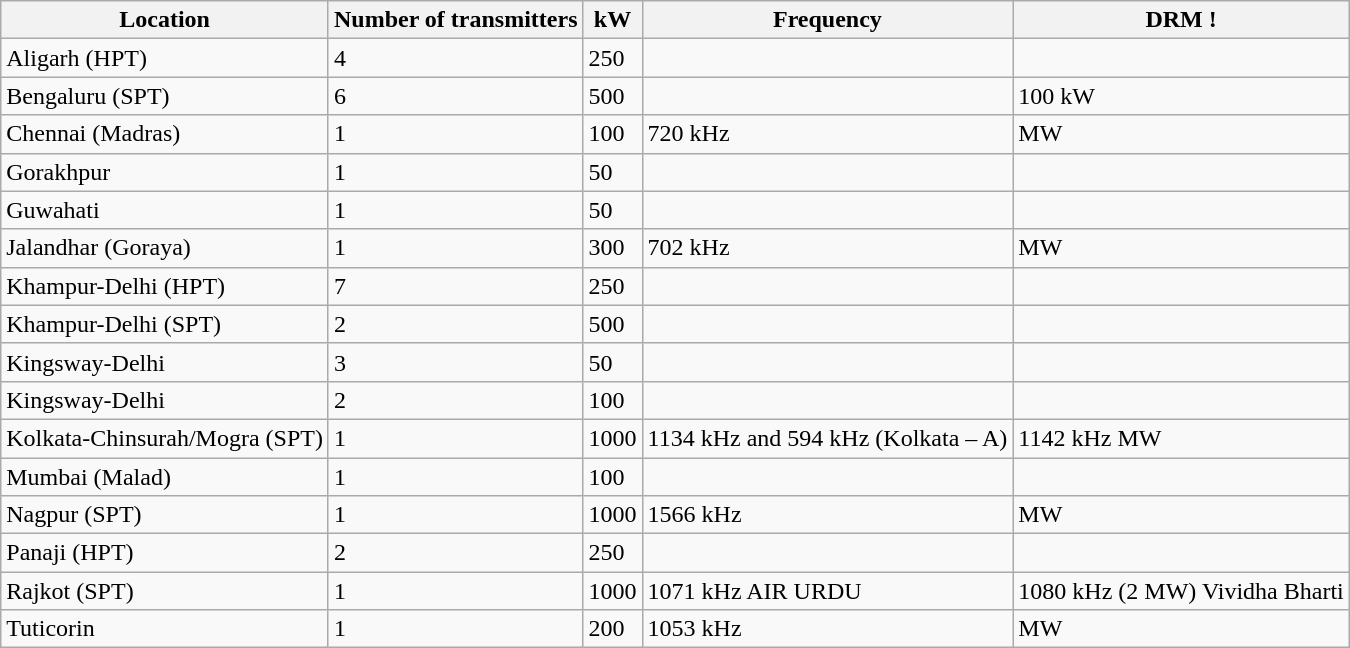<table class="wikitable sortable">
<tr>
<th>Location</th>
<th>Number of transmitters</th>
<th>kW</th>
<th>Frequency</th>
<th>DRM !</th>
</tr>
<tr>
<td>Aligarh (HPT)</td>
<td>4</td>
<td>250</td>
<td></td>
<td></td>
</tr>
<tr>
<td>Bengaluru (SPT)</td>
<td>6</td>
<td>500</td>
<td></td>
<td>100 kW</td>
</tr>
<tr>
<td>Chennai (Madras)</td>
<td>1</td>
<td>100</td>
<td>720 kHz</td>
<td>MW</td>
</tr>
<tr>
<td>Gorakhpur</td>
<td>1</td>
<td>50</td>
<td></td>
<td></td>
</tr>
<tr>
<td>Guwahati</td>
<td>1</td>
<td>50</td>
<td></td>
<td></td>
</tr>
<tr>
<td>Jalandhar (Goraya)</td>
<td>1</td>
<td>300</td>
<td>702 kHz</td>
<td>MW</td>
</tr>
<tr>
<td>Khampur-Delhi (HPT)</td>
<td>7</td>
<td>250</td>
<td></td>
<td></td>
</tr>
<tr>
<td>Khampur-Delhi (SPT)</td>
<td>2</td>
<td>500</td>
<td></td>
<td></td>
</tr>
<tr>
<td>Kingsway-Delhi</td>
<td>3</td>
<td>50</td>
<td></td>
<td></td>
</tr>
<tr>
<td>Kingsway-Delhi</td>
<td>2</td>
<td>100</td>
<td></td>
<td></td>
</tr>
<tr>
<td>Kolkata-Chinsurah/Mogra (SPT)</td>
<td>1</td>
<td>1000</td>
<td>1134 kHz and 594 kHz (Kolkata – A)</td>
<td>1142 kHz MW</td>
</tr>
<tr>
<td>Mumbai (Malad)</td>
<td>1</td>
<td>100</td>
<td></td>
<td></td>
</tr>
<tr>
<td>Nagpur (SPT)</td>
<td>1</td>
<td>1000</td>
<td>1566 kHz</td>
<td>MW</td>
</tr>
<tr>
<td>Panaji (HPT)</td>
<td>2</td>
<td>250</td>
<td></td>
<td></td>
</tr>
<tr>
<td>Rajkot (SPT)</td>
<td>1</td>
<td>1000</td>
<td>1071 kHz AIR URDU</td>
<td>1080 kHz (2 MW) Vividha Bharti</td>
</tr>
<tr>
<td>Tuticorin</td>
<td>1</td>
<td>200</td>
<td>1053 kHz</td>
<td>MW</td>
</tr>
</table>
